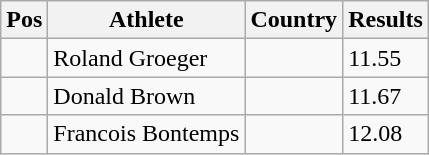<table class="wikitable">
<tr>
<th>Pos</th>
<th>Athlete</th>
<th>Country</th>
<th>Results</th>
</tr>
<tr>
<td align="center"></td>
<td>Roland Groeger</td>
<td></td>
<td>11.55</td>
</tr>
<tr>
<td align="center"></td>
<td>Donald Brown</td>
<td></td>
<td>11.67</td>
</tr>
<tr>
<td align="center"></td>
<td>Francois Bontemps</td>
<td></td>
<td>12.08</td>
</tr>
</table>
